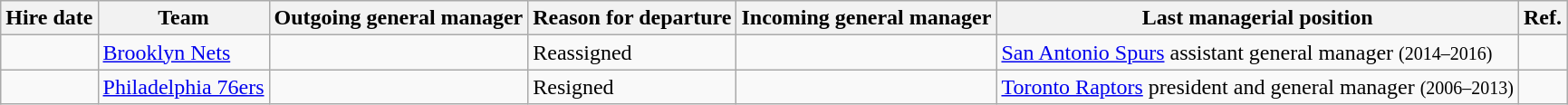<table class="wikitable sortable">
<tr>
<th>Hire date</th>
<th>Team</th>
<th>Outgoing general manager</th>
<th>Reason for departure</th>
<th>Incoming general manager</th>
<th class="unsortable">Last managerial position</th>
<th class="unsortable">Ref.</th>
</tr>
<tr>
<td align=center></td>
<td><a href='#'>Brooklyn Nets</a></td>
<td></td>
<td>Reassigned</td>
<td></td>
<td><a href='#'>San Antonio Spurs</a> assistant general manager <small>(2014–2016)</small></td>
<td></td>
</tr>
<tr>
<td align=center></td>
<td><a href='#'>Philadelphia 76ers</a></td>
<td></td>
<td>Resigned</td>
<td></td>
<td><a href='#'>Toronto Raptors</a> president and general manager <small>(2006–2013)</small></td>
<td></td>
</tr>
</table>
